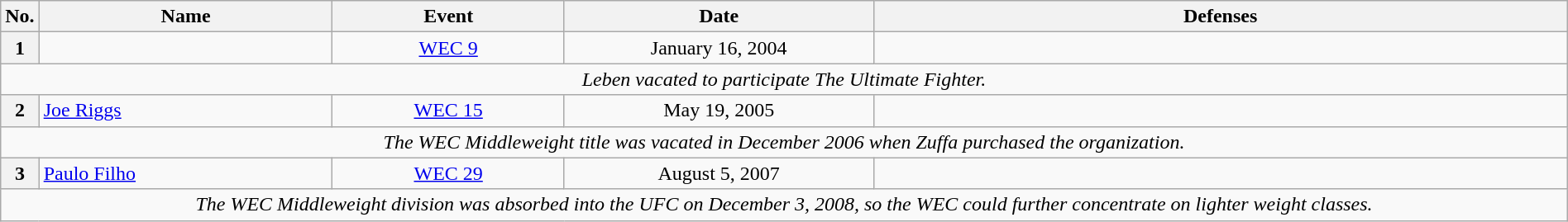<table class="wikitable" width=100%>
<tr>
<th width=1%>No.</th>
<th width=19%>Name</th>
<th width=15%>Event</th>
<th width=20%>Date</th>
<th width=45%>Defenses</th>
</tr>
<tr>
<th>1</th>
<td align=left><br></td>
<td align=center><a href='#'>WEC 9</a> <br></td>
<td align=center>January 16, 2004</td>
<td></td>
</tr>
<tr>
<td align="center" colspan="5"><em>Leben vacated to participate The Ultimate Fighter.</em></td>
</tr>
<tr>
<th>2</th>
<td align=left> <a href='#'>Joe Riggs</a><br></td>
<td align=center><a href='#'>WEC 15</a> <br></td>
<td align=center>May 19, 2005</td>
<td></td>
</tr>
<tr>
<td align="center" colspan="5"><em>The WEC Middleweight title was vacated in December 2006 when Zuffa purchased the organization.</em></td>
</tr>
<tr>
<th>3</th>
<td align=left> <a href='#'>Paulo Filho</a><br></td>
<td align=center><a href='#'>WEC 29</a> <br></td>
<td align=center>August 5, 2007</td>
<td></td>
</tr>
<tr>
<td align="center" colspan="5"><em>The WEC Middleweight division was absorbed into the UFC on December 3, 2008, so the WEC could further concentrate on lighter weight classes.</em></td>
</tr>
</table>
